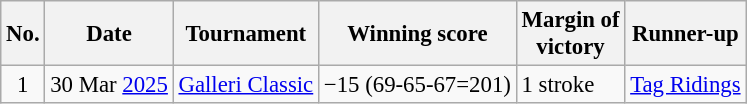<table class="wikitable" style="font-size:95%;">
<tr>
<th>No.</th>
<th>Date</th>
<th>Tournament</th>
<th>Winning score</th>
<th>Margin of<br>victory</th>
<th>Runner-up</th>
</tr>
<tr>
<td align=center>1</td>
<td align=right>30 Mar <a href='#'>2025</a></td>
<td><a href='#'>Galleri Classic</a></td>
<td>−15 (69-65-67=201)</td>
<td>1 stroke</td>
<td> <a href='#'>Tag Ridings</a></td>
</tr>
</table>
